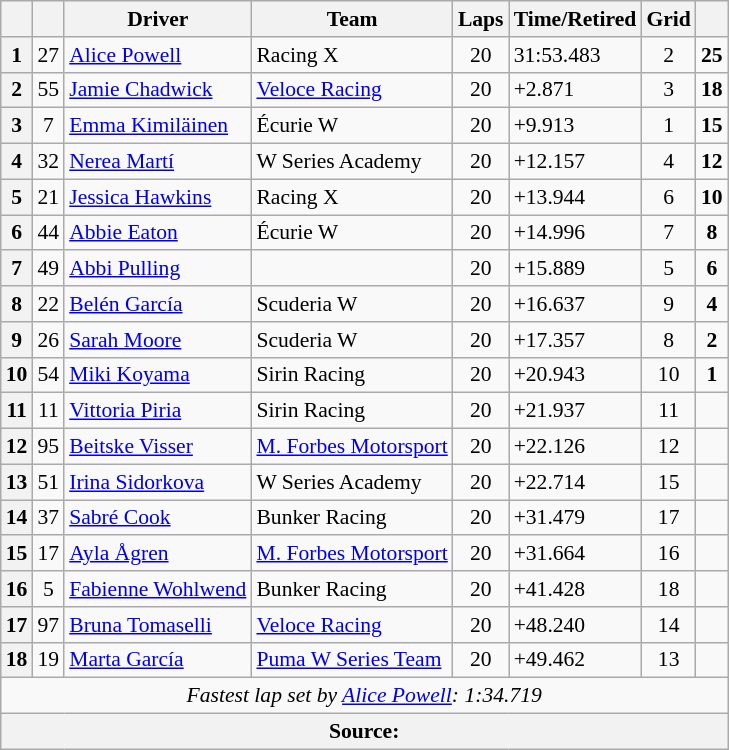<table class="wikitable" style="font-size: 90%;">
<tr>
<th></th>
<th></th>
<th>Driver</th>
<th>Team</th>
<th>Laps</th>
<th>Time/Retired</th>
<th>Grid</th>
<th></th>
</tr>
<tr>
<th>1</th>
<td align="center">27</td>
<td> <a href='#'>Alice Powell</a></td>
<td>Racing X</td>
<td align="center">20</td>
<td>31:53.483</td>
<td align="center">2</td>
<td align="center"><strong>25</strong></td>
</tr>
<tr>
<th>2</th>
<td align="center">55</td>
<td> <a href='#'>Jamie Chadwick</a></td>
<td><a href='#'>Veloce Racing</a></td>
<td align="center">20</td>
<td>+2.871</td>
<td align="center">3</td>
<td align="center"><strong>18</strong></td>
</tr>
<tr>
<th>3</th>
<td align="center">7</td>
<td> <a href='#'>Emma Kimiläinen</a></td>
<td>Écurie W</td>
<td align="center">20</td>
<td>+9.913</td>
<td align="center">1</td>
<td align="center"><strong>15</strong></td>
</tr>
<tr>
<th>4</th>
<td align="center">32</td>
<td> <a href='#'>Nerea Martí</a></td>
<td>W Series Academy</td>
<td align="center">20</td>
<td>+12.157</td>
<td align="center">4</td>
<td align="center"><strong>12</strong></td>
</tr>
<tr>
<th>5</th>
<td align="center">21</td>
<td> <a href='#'>Jessica Hawkins</a></td>
<td>Racing X</td>
<td align="center">20</td>
<td>+13.944</td>
<td align="center">6</td>
<td align="center"><strong>10</strong></td>
</tr>
<tr>
<th>6</th>
<td align="center">44</td>
<td> <a href='#'>Abbie Eaton</a></td>
<td>Écurie W</td>
<td align="center">20</td>
<td>+14.996</td>
<td align="center">7</td>
<td align="center"><strong>8</strong></td>
</tr>
<tr>
<th>7</th>
<td align="center">49</td>
<td> <a href='#'>Abbi Pulling</a></td>
<td></td>
<td align="center">20</td>
<td>+15.889</td>
<td align="center">5</td>
<td align="center"><strong>6</strong></td>
</tr>
<tr>
<th>8</th>
<td align="center">22</td>
<td> <a href='#'>Belén García</a></td>
<td>Scuderia W</td>
<td align="center">20</td>
<td>+16.637</td>
<td align="center">9</td>
<td align="center"><strong>4</strong></td>
</tr>
<tr>
<th>9</th>
<td align="center">26</td>
<td> <a href='#'>Sarah Moore</a></td>
<td>Scuderia W</td>
<td align="center">20</td>
<td>+17.357</td>
<td align="center">8</td>
<td align="center"><strong>2</strong></td>
</tr>
<tr>
<th>10</th>
<td align="center">54</td>
<td> <a href='#'>Miki Koyama</a></td>
<td>Sirin Racing</td>
<td align="center">20</td>
<td>+20.943</td>
<td align="center">10</td>
<td align="center"><strong>1</strong></td>
</tr>
<tr>
<th>11</th>
<td align="center">11</td>
<td> <a href='#'>Vittoria Piria</a></td>
<td>Sirin Racing</td>
<td align="center">20</td>
<td>+21.937</td>
<td align="center">11</td>
<td></td>
</tr>
<tr>
<th>12</th>
<td align="center">95</td>
<td> <a href='#'>Beitske Visser</a></td>
<td><a href='#'>M. Forbes Motorsport</a></td>
<td align="center">20</td>
<td>+22.126</td>
<td align="center">12</td>
<td></td>
</tr>
<tr>
<th>13</th>
<td align="center">51</td>
<td> <a href='#'>Irina Sidorkova</a></td>
<td>W Series Academy</td>
<td align="center">20</td>
<td>+22.714</td>
<td align="center">15</td>
<td></td>
</tr>
<tr>
<th>14</th>
<td align="center">37</td>
<td> <a href='#'>Sabré Cook</a></td>
<td>Bunker Racing</td>
<td align="center">20</td>
<td>+31.479</td>
<td align="center">17</td>
<td></td>
</tr>
<tr>
<th>15</th>
<td align="center">17</td>
<td> <a href='#'>Ayla Ågren</a></td>
<td><a href='#'>M. Forbes Motorsport</a></td>
<td align="center">20</td>
<td>+31.664</td>
<td align="center">16</td>
<td></td>
</tr>
<tr>
<th>16</th>
<td align="center">5</td>
<td> <a href='#'>Fabienne Wohlwend</a></td>
<td>Bunker Racing</td>
<td align="center">20</td>
<td>+41.428</td>
<td align="center">18</td>
<td></td>
</tr>
<tr>
<th>17</th>
<td align="center">97</td>
<td> <a href='#'>Bruna Tomaselli</a></td>
<td><a href='#'>Veloce Racing</a></td>
<td align="center">20</td>
<td>+48.240</td>
<td align="center">14</td>
<td></td>
</tr>
<tr>
<th>18</th>
<td align="center">19</td>
<td> <a href='#'>Marta García</a></td>
<td><a href='#'>Puma W Series Team</a></td>
<td align="center">20</td>
<td>+49.462</td>
<td align="center">13</td>
<td></td>
</tr>
<tr>
<td colspan=8 align=center><em>Fastest lap set by <a href='#'>Alice Powell</a>: 1:34.719</em></td>
</tr>
<tr>
<th colspan=8>Source:</th>
</tr>
</table>
